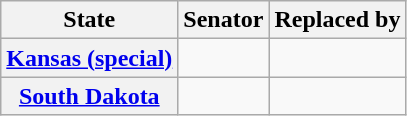<table class="wikitable sortable plainrowheaders">
<tr>
<th scope="col">State</th>
<th scope="col">Senator</th>
<th scope="col">Replaced by</th>
</tr>
<tr>
<th><a href='#'>Kansas (special)</a></th>
<td></td>
<td></td>
</tr>
<tr>
<th><a href='#'>South Dakota</a></th>
<td></td>
<td></td>
</tr>
</table>
